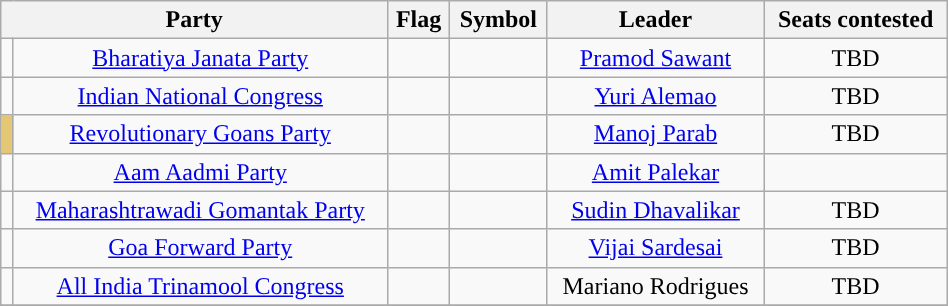<table class="wikitable" width="50%" style="text-align:center;">
<tr>
<th colspan="2">Party</th>
<th>Flag</th>
<th>Symbol</th>
<th>Leader</th>
<th>Seats contested</th>
</tr>
<tr>
<td></td>
<td><a href='#'>Bharatiya Janata Party</a></td>
<td></td>
<td></td>
<td><a href='#'>Pramod Sawant</a></td>
<td>TBD</td>
</tr>
<tr>
<td></td>
<td><a href='#'>Indian National Congress</a></td>
<td></td>
<td></td>
<td><a href='#'>Yuri Alemao</a></td>
<td>TBD</td>
</tr>
<tr>
<td style="text-align:center; background:#E3C773;color:white" !></td>
<td><a href='#'>Revolutionary Goans Party</a></td>
<td></td>
<td></td>
<td><a href='#'>Manoj Parab</a></td>
<td>TBD</td>
</tr>
<tr>
<td></td>
<td><a href='#'>Aam Aadmi Party</a></td>
<td></td>
<td></td>
<td><a href='#'>Amit Palekar</a></td>
<td></td>
</tr>
<tr>
<td></td>
<td><a href='#'>Maharashtrawadi Gomantak Party</a></td>
<td></td>
<td></td>
<td><a href='#'>Sudin Dhavalikar</a></td>
<td>TBD</td>
</tr>
<tr>
<td></td>
<td><a href='#'>Goa Forward Party</a></td>
<td></td>
<td></td>
<td><a href='#'>Vijai Sardesai</a></td>
<td>TBD</td>
</tr>
<tr>
<td></td>
<td><a href='#'>All India Trinamool Congress</a></td>
<td></td>
<td></td>
<td>Mariano Rodrigues</td>
<td>TBD</td>
</tr>
<tr>
</tr>
</table>
